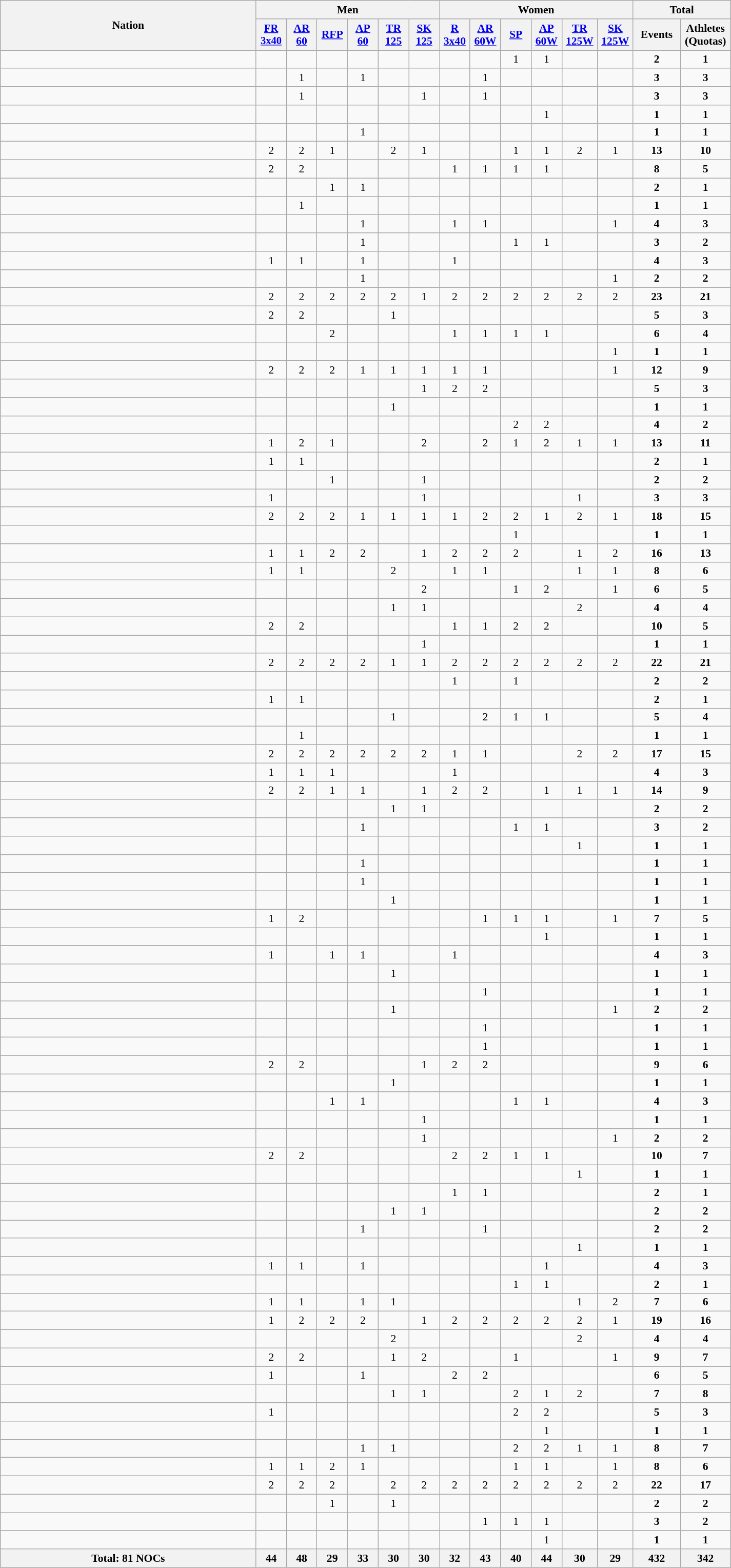<table class="wikitable sortable" width=950 style="text-align:center; font-size:90%">
<tr>
<th rowspan="2" style="text-align:center;" width=300>Nation</th>
<th colspan="6">Men</th>
<th colspan="6">Women</th>
<th colspan="2">Total</th>
</tr>
<tr>
<th style="font-size:95%"width=30><a href='#'>FR 3x40</a></th>
<th width=30><a href='#'>AR 60</a></th>
<th width=30><a href='#'>RFP</a></th>
<th width=30><a href='#'>AP 60</a></th>
<th width=30><a href='#'>TR 125</a></th>
<th width=30><a href='#'>SK 125</a></th>
<th width=30><a href='#'>R 3x40</a></th>
<th width=30><a href='#'>AR 60W</a></th>
<th width=30><a href='#'>SP</a></th>
<th width=30><a href='#'>AP 60W</a></th>
<th width=30><a href='#'>TR 125W</a></th>
<th width=30><a href='#'>SK 125W</a></th>
<th width=50>Events</th>
<th width="50">Athletes<br>(Quotas)</th>
</tr>
<tr>
<td style="text-align:left;"></td>
<td></td>
<td></td>
<td></td>
<td></td>
<td></td>
<td></td>
<td></td>
<td></td>
<td>1</td>
<td>1</td>
<td></td>
<td></td>
<td><strong>2</strong></td>
<td><strong>1</strong></td>
</tr>
<tr>
<td style="text-align:left;"></td>
<td></td>
<td>1</td>
<td></td>
<td>1</td>
<td></td>
<td></td>
<td></td>
<td>1</td>
<td></td>
<td></td>
<td></td>
<td></td>
<td><strong>3</strong></td>
<td><strong>3</strong></td>
</tr>
<tr>
<td style="text-align:left;"></td>
<td></td>
<td>1</td>
<td></td>
<td></td>
<td></td>
<td>1</td>
<td></td>
<td>1</td>
<td></td>
<td></td>
<td></td>
<td></td>
<td><strong>3</strong></td>
<td><strong>3</strong></td>
</tr>
<tr>
<td style="text-align:left;"></td>
<td></td>
<td></td>
<td></td>
<td></td>
<td></td>
<td></td>
<td></td>
<td></td>
<td></td>
<td>1</td>
<td></td>
<td></td>
<td><strong>1</strong></td>
<td><strong>1</strong></td>
</tr>
<tr>
<td style="text-align:left;"></td>
<td></td>
<td></td>
<td></td>
<td>1</td>
<td></td>
<td></td>
<td></td>
<td></td>
<td></td>
<td></td>
<td></td>
<td></td>
<td><strong>1</strong></td>
<td><strong>1</strong></td>
</tr>
<tr>
<td style="text-align:left;"></td>
<td>2</td>
<td>2</td>
<td>1</td>
<td></td>
<td>2</td>
<td>1</td>
<td></td>
<td></td>
<td>1</td>
<td>1</td>
<td>2</td>
<td>1</td>
<td><strong>13</strong></td>
<td><strong>10</strong></td>
</tr>
<tr>
<td style="text-align:left;"></td>
<td>2</td>
<td>2</td>
<td></td>
<td></td>
<td></td>
<td></td>
<td>1</td>
<td>1</td>
<td>1</td>
<td>1</td>
<td></td>
<td></td>
<td><strong>8</strong></td>
<td><strong>5</strong></td>
</tr>
<tr>
<td style="text-align:left;"></td>
<td></td>
<td></td>
<td>1</td>
<td>1</td>
<td></td>
<td></td>
<td></td>
<td></td>
<td></td>
<td></td>
<td></td>
<td></td>
<td><strong>2</strong></td>
<td><strong>1</strong></td>
</tr>
<tr>
<td style="text-align:left;"></td>
<td></td>
<td>1</td>
<td></td>
<td></td>
<td></td>
<td></td>
<td></td>
<td></td>
<td></td>
<td></td>
<td></td>
<td></td>
<td><strong>1</strong></td>
<td><strong>1</strong></td>
</tr>
<tr>
<td style="text-align:left;"></td>
<td></td>
<td></td>
<td></td>
<td>1</td>
<td></td>
<td></td>
<td>1</td>
<td>1</td>
<td></td>
<td></td>
<td></td>
<td>1</td>
<td><strong>4</strong></td>
<td><strong>3</strong></td>
</tr>
<tr>
<td style="text-align:left;"></td>
<td></td>
<td></td>
<td></td>
<td>1</td>
<td></td>
<td></td>
<td></td>
<td></td>
<td>1</td>
<td>1</td>
<td></td>
<td></td>
<td><strong>3</strong></td>
<td><strong>2</strong></td>
</tr>
<tr>
<td style="text-align:left;"></td>
<td>1</td>
<td>1</td>
<td></td>
<td>1</td>
<td></td>
<td></td>
<td>1</td>
<td></td>
<td></td>
<td></td>
<td></td>
<td></td>
<td><strong>4</strong></td>
<td><strong>3</strong></td>
</tr>
<tr>
<td style="text-align:left;"></td>
<td></td>
<td></td>
<td></td>
<td>1</td>
<td></td>
<td></td>
<td></td>
<td></td>
<td></td>
<td></td>
<td></td>
<td>1</td>
<td><strong>2</strong></td>
<td><strong>2</strong></td>
</tr>
<tr>
<td style="text-align:left;"></td>
<td>2</td>
<td>2</td>
<td>2</td>
<td>2</td>
<td>2</td>
<td>1</td>
<td>2</td>
<td>2</td>
<td>2</td>
<td>2</td>
<td>2</td>
<td>2</td>
<td><strong>23</strong></td>
<td><strong>21</strong></td>
</tr>
<tr>
<td style="text-align:left;"></td>
<td>2</td>
<td>2</td>
<td></td>
<td></td>
<td>1</td>
<td></td>
<td></td>
<td></td>
<td></td>
<td></td>
<td></td>
<td></td>
<td><strong>5</strong></td>
<td><strong>3</strong></td>
</tr>
<tr>
<td style="text-align:left;"></td>
<td></td>
<td></td>
<td>2</td>
<td></td>
<td></td>
<td></td>
<td>1</td>
<td>1</td>
<td>1</td>
<td>1</td>
<td></td>
<td></td>
<td><strong>6</strong></td>
<td><strong>4</strong></td>
</tr>
<tr>
<td style="text-align:left;"></td>
<td></td>
<td></td>
<td></td>
<td></td>
<td></td>
<td></td>
<td></td>
<td></td>
<td></td>
<td></td>
<td></td>
<td>1</td>
<td><strong>1</strong></td>
<td><strong>1</strong></td>
</tr>
<tr>
<td style="text-align:left;"></td>
<td>2</td>
<td>2</td>
<td>2</td>
<td>1</td>
<td>1</td>
<td>1</td>
<td>1</td>
<td>1</td>
<td></td>
<td></td>
<td></td>
<td>1</td>
<td><strong>12</strong></td>
<td><strong>9</strong></td>
</tr>
<tr>
<td style="text-align:left;"></td>
<td></td>
<td></td>
<td></td>
<td></td>
<td></td>
<td>1</td>
<td>2</td>
<td>2</td>
<td></td>
<td></td>
<td></td>
<td></td>
<td><strong>5</strong></td>
<td><strong>3</strong></td>
</tr>
<tr>
<td style="text-align:left;"></td>
<td></td>
<td></td>
<td></td>
<td></td>
<td>1</td>
<td></td>
<td></td>
<td></td>
<td></td>
<td></td>
<td></td>
<td></td>
<td><strong>1</strong></td>
<td><strong>1</strong></td>
</tr>
<tr>
<td style="text-align:left;"></td>
<td></td>
<td></td>
<td></td>
<td></td>
<td></td>
<td></td>
<td></td>
<td></td>
<td>2</td>
<td>2</td>
<td></td>
<td></td>
<td><strong>4</strong></td>
<td><strong>2</strong></td>
</tr>
<tr>
<td style="text-align:left;"></td>
<td>1</td>
<td>2</td>
<td>1</td>
<td></td>
<td></td>
<td>2</td>
<td></td>
<td>2</td>
<td>1</td>
<td>2</td>
<td>1</td>
<td>1</td>
<td><strong>13</strong></td>
<td><strong>11</strong></td>
</tr>
<tr>
<td style="text-align:left;"></td>
<td>1</td>
<td>1</td>
<td></td>
<td></td>
<td></td>
<td></td>
<td></td>
<td></td>
<td></td>
<td></td>
<td></td>
<td></td>
<td><strong>2</strong></td>
<td><strong>1</strong></td>
</tr>
<tr>
<td style="text-align:left;"></td>
<td></td>
<td></td>
<td>1</td>
<td></td>
<td></td>
<td>1</td>
<td></td>
<td></td>
<td></td>
<td></td>
<td></td>
<td></td>
<td><strong>2</strong></td>
<td><strong>2</strong></td>
</tr>
<tr>
<td style="text-align:left;"></td>
<td>1</td>
<td></td>
<td></td>
<td></td>
<td></td>
<td>1</td>
<td></td>
<td></td>
<td></td>
<td></td>
<td>1</td>
<td></td>
<td><strong>3</strong></td>
<td><strong>3</strong></td>
</tr>
<tr>
<td style="text-align:left;"></td>
<td>2</td>
<td>2</td>
<td>2</td>
<td>1</td>
<td>1</td>
<td>1</td>
<td>1</td>
<td>2</td>
<td>2</td>
<td>1</td>
<td>2</td>
<td>1</td>
<td><strong>18</strong></td>
<td><strong>15</strong></td>
</tr>
<tr>
<td style="text-align:left;"></td>
<td></td>
<td></td>
<td></td>
<td></td>
<td></td>
<td></td>
<td></td>
<td></td>
<td>1</td>
<td></td>
<td></td>
<td></td>
<td><strong>1</strong></td>
<td><strong>1</strong></td>
</tr>
<tr>
<td style="text-align:left;"></td>
<td>1</td>
<td>1</td>
<td>2</td>
<td>2</td>
<td></td>
<td>1</td>
<td>2</td>
<td>2</td>
<td>2</td>
<td></td>
<td>1</td>
<td>2</td>
<td><strong>16</strong></td>
<td><strong>13</strong></td>
</tr>
<tr>
<td style="text-align:left;"></td>
<td>1</td>
<td>1</td>
<td></td>
<td></td>
<td>2</td>
<td></td>
<td>1</td>
<td>1</td>
<td></td>
<td></td>
<td>1</td>
<td>1</td>
<td><strong>8</strong></td>
<td><strong>6</strong></td>
</tr>
<tr>
<td style="text-align:left;"></td>
<td></td>
<td></td>
<td></td>
<td></td>
<td></td>
<td>2</td>
<td></td>
<td></td>
<td>1</td>
<td>2</td>
<td></td>
<td>1</td>
<td><strong>6</strong></td>
<td><strong>5</strong></td>
</tr>
<tr>
<td style="text-align:left;"></td>
<td></td>
<td></td>
<td></td>
<td></td>
<td>1</td>
<td>1</td>
<td></td>
<td></td>
<td></td>
<td></td>
<td>2</td>
<td></td>
<td><strong>4</strong></td>
<td><strong>4</strong></td>
</tr>
<tr>
<td style="text-align:left;"></td>
<td>2</td>
<td>2</td>
<td></td>
<td></td>
<td></td>
<td></td>
<td>1</td>
<td>1</td>
<td>2</td>
<td>2</td>
<td></td>
<td></td>
<td><strong>10</strong></td>
<td><strong>5</strong></td>
</tr>
<tr>
<td style="text-align:left;"></td>
<td></td>
<td></td>
<td></td>
<td></td>
<td></td>
<td>1</td>
<td></td>
<td></td>
<td></td>
<td></td>
<td></td>
<td></td>
<td><strong>1</strong></td>
<td><strong>1</strong></td>
</tr>
<tr>
<td style="text-align:left;"></td>
<td>2</td>
<td>2</td>
<td>2</td>
<td>2</td>
<td>1</td>
<td>1</td>
<td>2</td>
<td>2</td>
<td>2</td>
<td>2</td>
<td>2</td>
<td>2</td>
<td><strong> 22</strong></td>
<td><strong>21</strong></td>
</tr>
<tr>
<td style="text-align:left;"></td>
<td></td>
<td></td>
<td></td>
<td></td>
<td></td>
<td></td>
<td>1</td>
<td></td>
<td>1</td>
<td></td>
<td></td>
<td></td>
<td><strong>2</strong></td>
<td><strong>2</strong></td>
</tr>
<tr>
<td style="text-align:left;"></td>
<td>1</td>
<td>1</td>
<td></td>
<td></td>
<td></td>
<td></td>
<td></td>
<td></td>
<td></td>
<td></td>
<td></td>
<td></td>
<td><strong>2</strong></td>
<td><strong>1</strong></td>
</tr>
<tr>
<td style="text-align:left;"></td>
<td></td>
<td></td>
<td></td>
<td></td>
<td>1</td>
<td></td>
<td></td>
<td>2</td>
<td>1</td>
<td>1</td>
<td></td>
<td></td>
<td><strong>5</strong></td>
<td><strong>4</strong></td>
</tr>
<tr>
<td style="text-align:left;"></td>
<td></td>
<td>1</td>
<td></td>
<td></td>
<td></td>
<td></td>
<td></td>
<td></td>
<td></td>
<td></td>
<td></td>
<td></td>
<td><strong>1</strong></td>
<td><strong>1</strong></td>
</tr>
<tr>
<td style="text-align:left;"></td>
<td>2</td>
<td>2</td>
<td>2</td>
<td>2</td>
<td>2</td>
<td>2</td>
<td>1</td>
<td>1</td>
<td></td>
<td></td>
<td>2</td>
<td>2</td>
<td><strong>17</strong></td>
<td><strong>15</strong></td>
</tr>
<tr>
<td style="text-align:left;"></td>
<td>1</td>
<td>1</td>
<td>1</td>
<td></td>
<td></td>
<td></td>
<td>1</td>
<td></td>
<td></td>
<td></td>
<td></td>
<td></td>
<td><strong>4</strong></td>
<td><strong>3</strong></td>
</tr>
<tr>
<td style="text-align:left;"></td>
<td>2</td>
<td>2</td>
<td>1</td>
<td>1</td>
<td></td>
<td>1</td>
<td>2</td>
<td>2</td>
<td></td>
<td>1</td>
<td>1</td>
<td>1</td>
<td><strong>14</strong></td>
<td><strong>9</strong></td>
</tr>
<tr>
<td style="text-align:left;"></td>
<td></td>
<td></td>
<td></td>
<td></td>
<td>1</td>
<td>1</td>
<td></td>
<td></td>
<td></td>
<td></td>
<td></td>
<td></td>
<td><strong>2</strong></td>
<td><strong>2</strong></td>
</tr>
<tr>
<td style="text-align:left;"></td>
<td></td>
<td></td>
<td></td>
<td>1</td>
<td></td>
<td></td>
<td></td>
<td></td>
<td>1</td>
<td>1</td>
<td></td>
<td></td>
<td><strong>3</strong></td>
<td><strong>2</strong></td>
</tr>
<tr>
<td style="text-align:left;"></td>
<td></td>
<td></td>
<td></td>
<td></td>
<td></td>
<td></td>
<td></td>
<td></td>
<td></td>
<td></td>
<td>1</td>
<td></td>
<td><strong>1</strong></td>
<td><strong>1</strong></td>
</tr>
<tr>
<td style="text-align:left;"></td>
<td></td>
<td></td>
<td></td>
<td>1</td>
<td></td>
<td></td>
<td></td>
<td></td>
<td></td>
<td></td>
<td></td>
<td></td>
<td><strong>1</strong></td>
<td><strong>1</strong></td>
</tr>
<tr>
<td style="text-align:left;"></td>
<td></td>
<td></td>
<td></td>
<td>1</td>
<td></td>
<td></td>
<td></td>
<td></td>
<td></td>
<td></td>
<td></td>
<td></td>
<td><strong>1</strong></td>
<td><strong>1</strong></td>
</tr>
<tr>
<td style="text-align:left;"></td>
<td></td>
<td></td>
<td></td>
<td></td>
<td>1</td>
<td></td>
<td></td>
<td></td>
<td></td>
<td></td>
<td></td>
<td></td>
<td><strong>1</strong></td>
<td><strong>1</strong></td>
</tr>
<tr>
<td style="text-align:left;"></td>
<td>1</td>
<td>2</td>
<td></td>
<td></td>
<td></td>
<td></td>
<td></td>
<td>1</td>
<td>1</td>
<td>1</td>
<td></td>
<td>1</td>
<td><strong>7</strong></td>
<td><strong>5</strong></td>
</tr>
<tr>
<td style="text-align:left;"></td>
<td></td>
<td></td>
<td></td>
<td></td>
<td></td>
<td></td>
<td></td>
<td></td>
<td></td>
<td>1</td>
<td></td>
<td></td>
<td><strong>1</strong></td>
<td><strong>1</strong></td>
</tr>
<tr>
<td style="text-align:left;"></td>
<td>1</td>
<td></td>
<td>1</td>
<td>1</td>
<td></td>
<td></td>
<td>1</td>
<td></td>
<td></td>
<td></td>
<td></td>
<td></td>
<td><strong>4</strong></td>
<td><strong>3</strong></td>
</tr>
<tr>
<td style="text-align:left;"></td>
<td></td>
<td></td>
<td></td>
<td></td>
<td>1</td>
<td></td>
<td></td>
<td></td>
<td></td>
<td></td>
<td></td>
<td></td>
<td><strong>1</strong></td>
<td><strong>1</strong></td>
</tr>
<tr>
<td style="text-align:left;"></td>
<td></td>
<td></td>
<td></td>
<td></td>
<td></td>
<td></td>
<td></td>
<td>1</td>
<td></td>
<td></td>
<td></td>
<td></td>
<td><strong>1</strong></td>
<td><strong>1</strong></td>
</tr>
<tr>
<td style="text-align:left;"></td>
<td></td>
<td></td>
<td></td>
<td></td>
<td>1</td>
<td></td>
<td></td>
<td></td>
<td></td>
<td></td>
<td></td>
<td>1</td>
<td><strong>2</strong></td>
<td><strong>2</strong></td>
</tr>
<tr>
<td style="text-align:left;"></td>
<td></td>
<td></td>
<td></td>
<td></td>
<td></td>
<td></td>
<td></td>
<td>1</td>
<td></td>
<td></td>
<td></td>
<td></td>
<td><strong>1</strong></td>
<td><strong>1</strong></td>
</tr>
<tr>
<td style="text-align:left;"></td>
<td></td>
<td></td>
<td></td>
<td></td>
<td></td>
<td></td>
<td></td>
<td>1</td>
<td></td>
<td></td>
<td></td>
<td></td>
<td><strong>1</strong></td>
<td><strong>1</strong></td>
</tr>
<tr>
<td style="text-align:left;"></td>
<td>2</td>
<td>2</td>
<td></td>
<td></td>
<td></td>
<td>1</td>
<td>2</td>
<td>2</td>
<td></td>
<td></td>
<td></td>
<td></td>
<td><strong>9</strong></td>
<td><strong>6</strong></td>
</tr>
<tr>
<td style="text-align:left;"></td>
<td></td>
<td></td>
<td></td>
<td></td>
<td>1</td>
<td></td>
<td></td>
<td></td>
<td></td>
<td></td>
<td></td>
<td></td>
<td><strong>1</strong></td>
<td><strong>1</strong></td>
</tr>
<tr>
<td style="text-align:left;"></td>
<td></td>
<td></td>
<td>1</td>
<td>1</td>
<td></td>
<td></td>
<td></td>
<td></td>
<td>1</td>
<td>1</td>
<td></td>
<td></td>
<td><strong>4</strong></td>
<td><strong>3</strong></td>
</tr>
<tr>
<td style="text-align:left;"></td>
<td></td>
<td></td>
<td></td>
<td></td>
<td></td>
<td>1</td>
<td></td>
<td></td>
<td></td>
<td></td>
<td></td>
<td></td>
<td><strong>1</strong></td>
<td><strong>1</strong></td>
</tr>
<tr>
<td style="text-align:left;"></td>
<td></td>
<td></td>
<td></td>
<td></td>
<td></td>
<td>1</td>
<td></td>
<td></td>
<td></td>
<td></td>
<td></td>
<td>1</td>
<td><strong>2</strong></td>
<td><strong>2</strong></td>
</tr>
<tr>
<td style="text-align:left;"></td>
<td>2</td>
<td>2</td>
<td></td>
<td></td>
<td></td>
<td></td>
<td>2</td>
<td>2</td>
<td>1</td>
<td>1</td>
<td></td>
<td></td>
<td><strong>10</strong></td>
<td><strong>7</strong></td>
</tr>
<tr>
<td style="text-align:left;"></td>
<td></td>
<td></td>
<td></td>
<td></td>
<td></td>
<td></td>
<td></td>
<td></td>
<td></td>
<td></td>
<td>1</td>
<td></td>
<td><strong>1</strong></td>
<td><strong>1</strong></td>
</tr>
<tr>
<td style="text-align:left;"></td>
<td></td>
<td></td>
<td></td>
<td></td>
<td></td>
<td></td>
<td>1</td>
<td>1</td>
<td></td>
<td></td>
<td></td>
<td></td>
<td><strong>2</strong></td>
<td><strong>1</strong></td>
</tr>
<tr>
<td style="text-align:left;"></td>
<td></td>
<td></td>
<td></td>
<td></td>
<td>1</td>
<td>1</td>
<td></td>
<td></td>
<td></td>
<td></td>
<td></td>
<td></td>
<td><strong>2</strong></td>
<td><strong>2</strong></td>
</tr>
<tr>
<td style="text-align:left;"></td>
<td></td>
<td></td>
<td></td>
<td>1</td>
<td></td>
<td></td>
<td></td>
<td>1</td>
<td></td>
<td></td>
<td></td>
<td></td>
<td><strong>2</strong></td>
<td><strong>2</strong></td>
</tr>
<tr>
<td style="text-align:left;"></td>
<td></td>
<td></td>
<td></td>
<td></td>
<td></td>
<td></td>
<td></td>
<td></td>
<td></td>
<td></td>
<td>1</td>
<td></td>
<td><strong>1</strong></td>
<td><strong>1</strong></td>
</tr>
<tr>
<td style="text-align:left;"></td>
<td>1</td>
<td>1</td>
<td></td>
<td>1</td>
<td></td>
<td></td>
<td></td>
<td></td>
<td></td>
<td>1</td>
<td></td>
<td></td>
<td><strong>4</strong></td>
<td><strong>3</strong></td>
</tr>
<tr>
<td style="text-align:left;"></td>
<td></td>
<td></td>
<td></td>
<td></td>
<td></td>
<td></td>
<td></td>
<td></td>
<td>1</td>
<td>1</td>
<td></td>
<td></td>
<td><strong>2</strong></td>
<td><strong>1</strong></td>
</tr>
<tr>
<td style="text-align:left;"></td>
<td>1</td>
<td>1</td>
<td></td>
<td>1</td>
<td>1</td>
<td></td>
<td></td>
<td></td>
<td></td>
<td></td>
<td>1</td>
<td>2</td>
<td><strong>7</strong></td>
<td><strong>6</strong></td>
</tr>
<tr>
<td style="text-align:left;"></td>
<td>1</td>
<td>2</td>
<td>2</td>
<td>2</td>
<td></td>
<td>1</td>
<td>2</td>
<td>2</td>
<td>2</td>
<td>2</td>
<td>2</td>
<td>1</td>
<td><strong>19</strong></td>
<td><strong>16</strong></td>
</tr>
<tr>
<td style="text-align:left;"></td>
<td></td>
<td></td>
<td></td>
<td></td>
<td>2</td>
<td></td>
<td></td>
<td></td>
<td></td>
<td></td>
<td>2</td>
<td></td>
<td><strong>4</strong></td>
<td><strong>4</strong></td>
</tr>
<tr>
<td style="text-align:left;"></td>
<td>2</td>
<td>2</td>
<td></td>
<td></td>
<td>1</td>
<td>2</td>
<td></td>
<td></td>
<td>1</td>
<td></td>
<td></td>
<td>1</td>
<td><strong>9</strong></td>
<td><strong>7</strong></td>
</tr>
<tr>
<td style="text-align:left;"></td>
<td>1</td>
<td></td>
<td></td>
<td>1</td>
<td></td>
<td></td>
<td>2</td>
<td>2</td>
<td></td>
<td></td>
<td></td>
<td></td>
<td><strong>6</strong></td>
<td><strong>5</strong></td>
</tr>
<tr>
<td style="text-align:left;"></td>
<td></td>
<td></td>
<td></td>
<td></td>
<td>1</td>
<td>1</td>
<td></td>
<td></td>
<td>2</td>
<td>1</td>
<td>2</td>
<td></td>
<td><strong>7</strong></td>
<td><strong>8</strong></td>
</tr>
<tr>
<td style="text-align:left;"></td>
<td>1</td>
<td></td>
<td></td>
<td></td>
<td></td>
<td></td>
<td></td>
<td></td>
<td>2</td>
<td>2</td>
<td></td>
<td></td>
<td><strong>5</strong></td>
<td><strong>3</strong></td>
</tr>
<tr>
<td style="text-align:left;"></td>
<td></td>
<td></td>
<td></td>
<td></td>
<td></td>
<td></td>
<td></td>
<td></td>
<td></td>
<td>1</td>
<td></td>
<td></td>
<td><strong>1</strong></td>
<td><strong>1</strong></td>
</tr>
<tr>
<td style="text-align:left;"></td>
<td></td>
<td></td>
<td></td>
<td>1</td>
<td>1</td>
<td></td>
<td></td>
<td></td>
<td>2</td>
<td>2</td>
<td>1</td>
<td>1</td>
<td><strong>8</strong></td>
<td><strong>7</strong></td>
</tr>
<tr>
<td style="text-align:left;"></td>
<td>1</td>
<td>1</td>
<td>2</td>
<td>1</td>
<td></td>
<td></td>
<td></td>
<td></td>
<td>1</td>
<td>1</td>
<td></td>
<td>1</td>
<td><strong>8</strong></td>
<td><strong>6</strong></td>
</tr>
<tr>
<td style="text-align:left;"></td>
<td>2</td>
<td>2</td>
<td>2</td>
<td></td>
<td>2</td>
<td>2</td>
<td>2</td>
<td>2</td>
<td>2</td>
<td>2</td>
<td>2</td>
<td>2</td>
<td><strong>22</strong></td>
<td><strong>17</strong></td>
</tr>
<tr>
<td style="text-align:left;"></td>
<td></td>
<td></td>
<td>1</td>
<td></td>
<td>1</td>
<td></td>
<td></td>
<td></td>
<td></td>
<td></td>
<td></td>
<td></td>
<td><strong>2</strong></td>
<td><strong>2</strong></td>
</tr>
<tr>
<td style="text-align:left;"></td>
<td></td>
<td></td>
<td></td>
<td></td>
<td></td>
<td></td>
<td></td>
<td>1</td>
<td>1</td>
<td>1</td>
<td></td>
<td></td>
<td><strong>3</strong></td>
<td><strong>2</strong></td>
</tr>
<tr>
<td style="text-align:left;"></td>
<td></td>
<td></td>
<td></td>
<td></td>
<td></td>
<td></td>
<td></td>
<td></td>
<td></td>
<td>1</td>
<td></td>
<td></td>
<td><strong>1</strong></td>
<td><strong>1</strong></td>
</tr>
<tr>
<th style="text-align:center;"><strong>Total: 81 NOCs</strong></th>
<th>44</th>
<th>48</th>
<th>29</th>
<th>33</th>
<th>30</th>
<th>30</th>
<th>32</th>
<th>43</th>
<th>40</th>
<th>44</th>
<th>30</th>
<th>29</th>
<th>432</th>
<th>342</th>
</tr>
</table>
